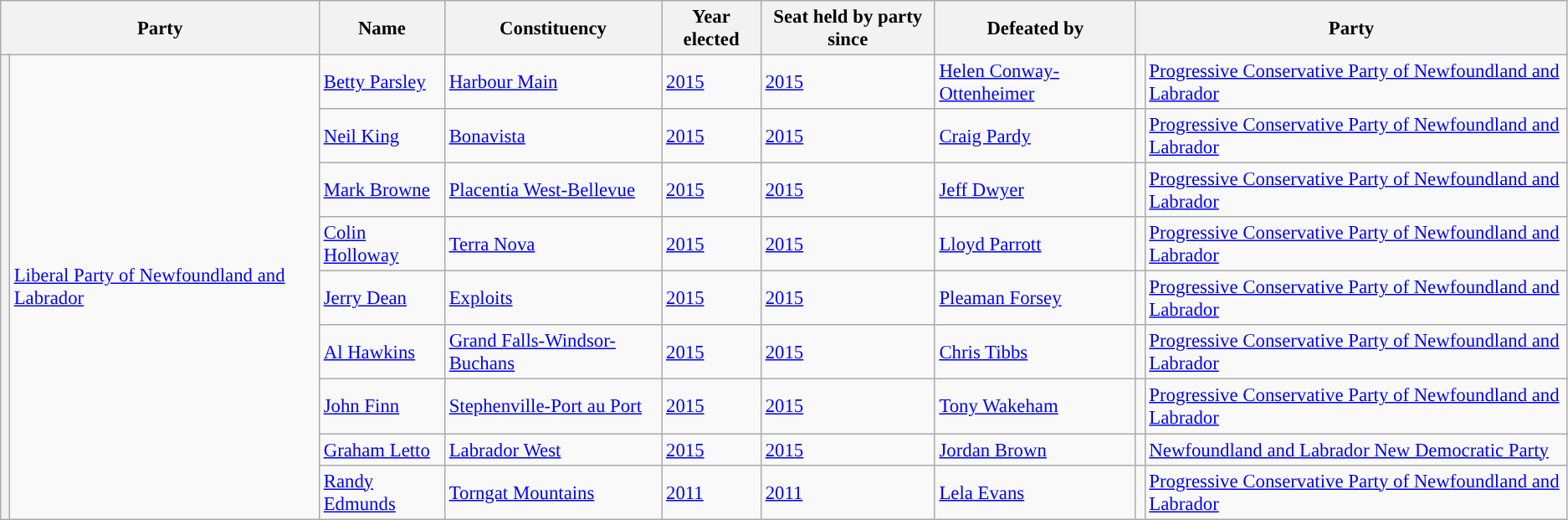<table class="wikitable sortable" style="font-size: 95%;">
<tr>
<th colspan="2">Party</th>
<th>Name</th>
<th>Constituency</th>
<th>Year elected</th>
<th>Seat held by party since</th>
<th>Defeated by</th>
<th colspan="2">Party</th>
</tr>
<tr>
<th rowspan="9" style="background:"></th>
<td rowspan="9"><a href='#'>Liberal Party of Newfoundland and Labrador</a></td>
<td><a href='#'>Betty Parsley</a></td>
<td><a href='#'>Harbour Main</a></td>
<td><a href='#'>2015</a></td>
<td><a href='#'>2015</a></td>
<td><a href='#'>Helen Conway-Ottenheimer</a></td>
<td style="background:"></td>
<td><a href='#'>Progressive Conservative Party of Newfoundland and Labrador</a></td>
</tr>
<tr>
<td><a href='#'>Neil King</a></td>
<td><a href='#'>Bonavista</a></td>
<td><a href='#'>2015</a></td>
<td><a href='#'>2015</a></td>
<td><a href='#'>Craig Pardy</a></td>
<td style="background:"></td>
<td><a href='#'>Progressive Conservative Party of Newfoundland and Labrador</a></td>
</tr>
<tr>
<td><a href='#'>Mark Browne</a></td>
<td><a href='#'>Placentia West-Bellevue</a></td>
<td><a href='#'>2015</a></td>
<td><a href='#'>2015</a></td>
<td><a href='#'>Jeff Dwyer</a></td>
<td style="background:"></td>
<td><a href='#'>Progressive Conservative Party of Newfoundland and Labrador</a></td>
</tr>
<tr>
<td><a href='#'>Colin Holloway</a></td>
<td><a href='#'>Terra Nova</a></td>
<td><a href='#'>2015</a></td>
<td><a href='#'>2015</a></td>
<td><a href='#'>Lloyd Parrott</a></td>
<td style="background:"></td>
<td><a href='#'>Progressive Conservative Party of Newfoundland and Labrador</a></td>
</tr>
<tr>
<td><a href='#'>Jerry Dean</a></td>
<td><a href='#'>Exploits</a></td>
<td><a href='#'>2015</a></td>
<td><a href='#'>2015</a></td>
<td><a href='#'>Pleaman Forsey</a></td>
<td style="background:"></td>
<td><a href='#'>Progressive Conservative Party of Newfoundland and Labrador</a></td>
</tr>
<tr>
<td><a href='#'>Al Hawkins</a></td>
<td><a href='#'>Grand Falls-Windsor-Buchans</a></td>
<td><a href='#'>2015</a></td>
<td><a href='#'>2015</a></td>
<td><a href='#'>Chris Tibbs</a></td>
<td style="background:"></td>
<td><a href='#'>Progressive Conservative Party of Newfoundland and Labrador</a></td>
</tr>
<tr>
<td><a href='#'>John Finn</a></td>
<td><a href='#'>Stephenville-Port au Port</a></td>
<td><a href='#'>2015</a></td>
<td><a href='#'>2015</a></td>
<td><a href='#'>Tony Wakeham</a></td>
<td style="background:"></td>
<td><a href='#'>Progressive Conservative Party of Newfoundland and Labrador</a></td>
</tr>
<tr>
<td><a href='#'>Graham Letto</a></td>
<td><a href='#'>Labrador West</a></td>
<td><a href='#'>2015</a></td>
<td><a href='#'>2015</a></td>
<td><a href='#'>Jordan Brown</a></td>
<td style="background:"></td>
<td><a href='#'>Newfoundland and Labrador New Democratic Party</a></td>
</tr>
<tr>
<td><a href='#'>Randy Edmunds</a></td>
<td><a href='#'>Torngat Mountains</a></td>
<td><a href='#'>2011</a></td>
<td><a href='#'>2011</a></td>
<td><a href='#'>Lela Evans</a></td>
<td style="background:"></td>
<td><a href='#'>Progressive Conservative Party of Newfoundland and Labrador</a></td>
</tr>
</table>
